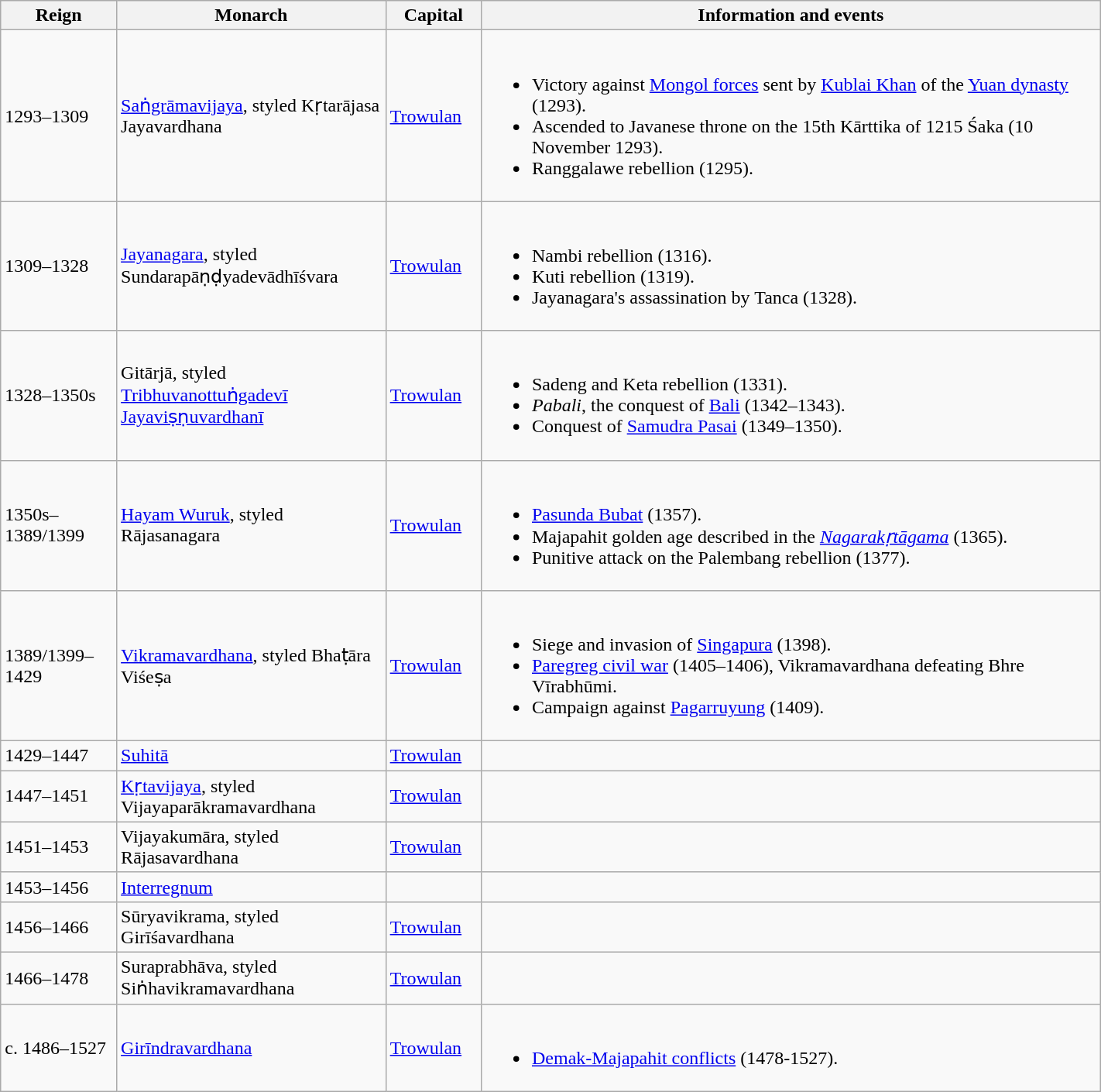<table class="wikitable sortable" border="1" width="75%">
<tr>
<th width="40px">Reign</th>
<th width="60px">Monarch</th>
<th width="40px">Capital</th>
<th width="440px">Information and events</th>
</tr>
<tr>
<td>1293–1309</td>
<td><a href='#'>Saṅgrāmavijaya</a>, styled Kṛtarājasa Jayavardhana</td>
<td><a href='#'>Trowulan</a></td>
<td><br><ul><li>Victory against <a href='#'>Mongol forces</a> sent by <a href='#'>Kublai Khan</a> of the <a href='#'>Yuan dynasty</a> (1293).</li><li>Ascended to Javanese throne on the 15th Kārttika of 1215 Śaka (10 November 1293).</li><li>Ranggalawe rebellion (1295).</li></ul></td>
</tr>
<tr>
<td>1309–1328</td>
<td><a href='#'>Jayanagara</a>, styled Sundarapāṇḍyadevādhīśvara</td>
<td><a href='#'>Trowulan</a></td>
<td><br><ul><li>Nambi rebellion (1316).</li><li>Kuti rebellion (1319).</li><li>Jayanagara's assassination by Tanca (1328).</li></ul></td>
</tr>
<tr>
<td>1328–1350s</td>
<td>Gitārjā, styled <a href='#'>Tribhuvanottuṅgadevī Jayaviṣṇuvardhanī</a></td>
<td><a href='#'>Trowulan</a></td>
<td><br><ul><li>Sadeng and Keta rebellion (1331).</li><li><em>Pabali</em>, the conquest of <a href='#'>Bali</a> (1342–1343).</li><li>Conquest of <a href='#'>Samudra Pasai</a> (1349–1350).</li></ul></td>
</tr>
<tr>
<td>1350s–1389/1399</td>
<td><a href='#'>Hayam Wuruk</a>, styled Rājasanagara</td>
<td><a href='#'>Trowulan</a></td>
<td><br><ul><li><a href='#'>Pasunda Bubat</a> (1357).</li><li>Majapahit golden age described in the <em><a href='#'>Nagarakṛtāgama</a></em> (1365).</li><li>Punitive attack on the Palembang rebellion (1377).</li></ul></td>
</tr>
<tr>
<td>1389/1399–1429</td>
<td><a href='#'>Vikramavardhana</a>, styled Bhaṭāra Viśeṣa</td>
<td><a href='#'>Trowulan</a></td>
<td><br><ul><li>Siege and invasion of <a href='#'>Singapura</a> (1398).</li><li><a href='#'>Paregreg civil war</a> (1405–1406), Vikramavardhana defeating Bhre Vīrabhūmi.</li><li>Campaign against <a href='#'>Pagarruyung</a> (1409).</li></ul></td>
</tr>
<tr>
<td>1429–1447</td>
<td><a href='#'>Suhitā</a></td>
<td><a href='#'>Trowulan</a></td>
<td></td>
</tr>
<tr>
<td>1447–1451</td>
<td><a href='#'>Kṛtavijaya</a>, styled Vijayaparākramavardhana</td>
<td><a href='#'>Trowulan</a></td>
<td></td>
</tr>
<tr>
<td>1451–1453</td>
<td>Vijayakumāra, styled Rājasavardhana</td>
<td><a href='#'>Trowulan</a></td>
<td></td>
</tr>
<tr>
<td>1453–1456</td>
<td><a href='#'>Interregnum</a></td>
<td></td>
<td></td>
</tr>
<tr>
<td>1456–1466</td>
<td>Sūryavikrama, styled Girīśavardhana</td>
<td><a href='#'>Trowulan</a></td>
<td></td>
</tr>
<tr>
<td>1466–1478</td>
<td>Suraprabhāva, styled Siṅhavikramavardhana</td>
<td><a href='#'>Trowulan</a></td>
<td></td>
</tr>
<tr>
<td>c. 1486–1527</td>
<td><a href='#'>Girīndravardhana</a></td>
<td><a href='#'>Trowulan</a></td>
<td><br><ul><li><a href='#'>Demak-Majapahit conflicts</a> (1478-1527).</li></ul></td>
</tr>
</table>
